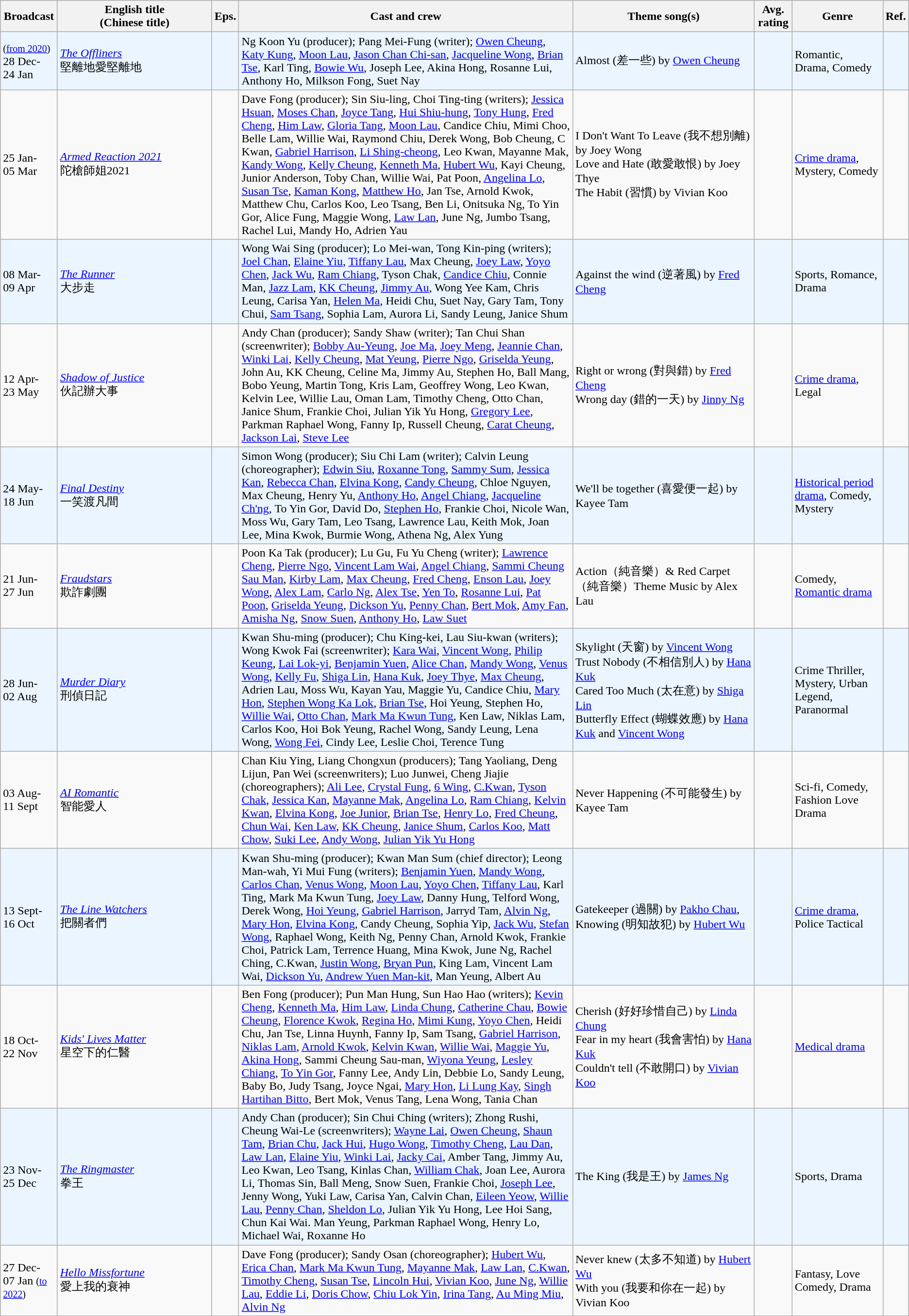<table class="wikitable sortable">
<tr>
<th>Broadcast</th>
<th style="width:17%;">English title <br> (Chinese title)</th>
<th>Eps.</th>
<th>Cast and crew</th>
<th style="width:20%;">Theme song(s)</th>
<th>Avg. rating</th>
<th style="width:10%;">Genre</th>
<th>Ref.</th>
</tr>
<tr --- bgcolor="#ebf5ff">
<td><small> (<a href='#'>from 2020</a>)</small><br> 28 Dec-<br>24 Jan</td>
<td><em><a href='#'>The Offliners</a></em> <br>堅離地愛堅離地</td>
<td></td>
<td>Ng Koon Yu (producer); Pang Mei-Fung (writer); <a href='#'>Owen Cheung</a>, <a href='#'>Katy Kung</a>, <a href='#'>Moon Lau</a>, <a href='#'>Jason Chan Chi-san</a>, <a href='#'>Jacqueline Wong</a>, <a href='#'>Brian Tse</a>, Karl Ting, <a href='#'>Bowie Wu</a>, Joseph Lee, Akina Hong, Rosanne Lui, Anthony Ho, Milkson Fong, Suet Nay</td>
<td>Almost (差一些) by <a href='#'>Owen Cheung</a></td>
<td></td>
<td>Romantic, Drama, Comedy</td>
<td></td>
</tr>
<tr>
<td>25 Jan-<br>05 Mar</td>
<td><em><a href='#'>Armed Reaction 2021</a></em> <br>陀槍師姐2021</td>
<td></td>
<td>Dave Fong (producer); Sin Siu-ling, Choi Ting-ting (writers); <a href='#'>Jessica Hsuan</a>, <a href='#'>Moses Chan</a>, <a href='#'>Joyce Tang</a>, <a href='#'>Hui Shiu-hung</a>, <a href='#'>Tony Hung</a>, <a href='#'>Fred Cheng</a>, <a href='#'>Him Law</a>, <a href='#'>Gloria Tang</a>, <a href='#'>Moon Lau</a>, Candice Chiu, Mimi Choo, Belle Lam, Willie Wai, Raymond Chiu, Derek Wong, Bob Cheung, C Kwan, <a href='#'>Gabriel Harrison</a>, <a href='#'>Li Shing-cheong</a>, Leo Kwan, Mayanne Mak, <a href='#'>Kandy Wong</a>, <a href='#'>Kelly Cheung</a>, <a href='#'>Kenneth Ma</a>, <a href='#'>Hubert Wu</a>, Kayi Cheung, Junior Anderson, Toby Chan, Willie Wai, Pat Poon, <a href='#'>Angelina Lo</a>, <a href='#'>Susan Tse</a>, <a href='#'>Kaman Kong</a>, <a href='#'>Matthew Ho</a>, Jan Tse, Arnold Kwok, Matthew Chu, Carlos Koo, Leo Tsang, Ben Li, Onitsuka Ng, To Yin Gor, Alice Fung, Maggie Wong, <a href='#'>Law Lan</a>, June Ng, Jumbo Tsang, Rachel Lui, Mandy Ho, Adrien Yau</td>
<td>I Don't Want To Leave (我不想別離) by Joey Wong<br>Love and Hate (敢愛敢恨) by Joey Thye<br>The Habit (習慣)   by Vivian Koo</td>
<td></td>
<td><a href='#'>Crime drama</a>, Mystery, Comedy</td>
<td></td>
</tr>
<tr --- bgcolor="#ebf5ff">
<td>08 Mar-<br>09 Apr</td>
<td><em><a href='#'>The Runner</a></em> <br>大步走</td>
<td></td>
<td>Wong Wai Sing (producer); Lo Mei-wan, Tong Kin-ping (writers); <a href='#'>Joel Chan</a>, <a href='#'>Elaine Yiu</a>, <a href='#'>Tiffany Lau</a>, Max Cheung, <a href='#'>Joey Law</a>, <a href='#'>Yoyo Chen</a>, <a href='#'>Jack Wu</a>, <a href='#'>Ram Chiang</a>, Tyson Chak, <a href='#'>Candice Chiu</a>, Connie Man, <a href='#'>Jazz Lam</a>, <a href='#'>KK Cheung</a>, <a href='#'>Jimmy Au</a>, Wong Yee Kam, Chris Leung, Carisa Yan, <a href='#'>Helen Ma</a>, Heidi Chu, Suet Nay, Gary Tam, Tony Chui, <a href='#'>Sam Tsang</a>, Sophia Lam, Aurora Li, Sandy Leung, Janice Shum</td>
<td>Against the wind (逆著風) by <a href='#'>Fred Cheng</a></td>
<td></td>
<td>Sports, Romance, Drama</td>
<td></td>
</tr>
<tr>
<td>12 Apr-<br>23 May</td>
<td><em><a href='#'>Shadow of Justice</a></em> <br>伙記辦大事</td>
<td></td>
<td>Andy Chan (producer); Sandy Shaw (writer); Tan Chui Shan (screenwriter); <a href='#'>Bobby Au-Yeung</a>, <a href='#'>Joe Ma</a>, <a href='#'>Joey Meng</a>, <a href='#'>Jeannie Chan</a>, <a href='#'>Winki Lai</a>, <a href='#'>Kelly Cheung</a>, <a href='#'>Mat Yeung</a>, <a href='#'>Pierre Ngo</a>, <a href='#'>Griselda Yeung</a>, John Au, KK Cheung, Celine Ma, Jimmy Au, Stephen Ho, Ball Mang, Bobo Yeung, Martin Tong, Kris Lam, Geoffrey Wong, Leo Kwan, Kelvin Lee, Willie Lau, Oman Lam, Timothy Cheng, Otto Chan, Janice Shum, Frankie Choi, Julian Yik Yu Hong, <a href='#'>Gregory Lee</a>, Parkman Raphael Wong, Fanny Ip, Russell Cheung, <a href='#'>Carat Cheung</a>, <a href='#'>Jackson Lai</a>, <a href='#'>Steve Lee</a></td>
<td>Right or wrong (對與錯) by <a href='#'>Fred Cheng</a><br>Wrong day (錯的一天) by <a href='#'>Jinny Ng</a></td>
<td></td>
<td><a href='#'>Crime drama</a>, Legal</td>
<td></td>
</tr>
<tr --- bgcolor="#ebf5ff">
<td>24 May-<br>18 Jun</td>
<td><em><a href='#'>Final Destiny</a></em> <br>一笑渡凡間</td>
<td></td>
<td>Simon Wong (producer); Siu Chi Lam (writer); Calvin Leung (choreographer); <a href='#'>Edwin Siu</a>, <a href='#'>Roxanne Tong</a>, <a href='#'>Sammy Sum</a>, <a href='#'>Jessica Kan</a>, <a href='#'>Rebecca Chan</a>, <a href='#'>Elvina Kong</a>, <a href='#'>Candy Cheung</a>, Chloe Nguyen, Max Cheung, Henry Yu, <a href='#'>Anthony Ho</a>, <a href='#'>Angel Chiang</a>, <a href='#'>Jacqueline Ch'ng</a>, To Yin Gor, David Do, <a href='#'>Stephen Ho</a>, Frankie Choi, Nicole Wan, Moss Wu, Gary Tam, Leo Tsang, Lawrence Lau, Keith Mok, Joan Lee, Mina Kwok, Burmie Wong, Athena Ng, Alex Yung</td>
<td>We'll be together (喜愛便一起) by Kayee Tam</td>
<td></td>
<td><a href='#'>Historical period drama</a>, Comedy, Mystery</td>
<td></td>
</tr>
<tr>
<td>21 Jun-<br>27 Jun</td>
<td><em><a href='#'>Fraudstars</a></em> <br>欺詐劇團</td>
<td></td>
<td>Poon Ka Tak (producer); Lu Gu, Fu Yu Cheng (writer); <a href='#'>Lawrence Cheng</a>, <a href='#'>Pierre Ngo</a>, <a href='#'>Vincent Lam Wai</a>, <a href='#'>Angel Chiang</a>, <a href='#'>Sammi Cheung Sau Man</a>, <a href='#'>Kirby Lam</a>, <a href='#'>Max Cheung</a>, <a href='#'>Fred Cheng</a>, <a href='#'>Enson Lau</a>, <a href='#'>Joey Wong</a>, <a href='#'>Alex Lam</a>, <a href='#'>Carlo Ng</a>, <a href='#'>Alex Tse</a>, <a href='#'>Yen To</a>, <a href='#'>Rosanne Lui</a>, <a href='#'>Pat Poon</a>, <a href='#'>Griselda Yeung</a>, <a href='#'>Dickson Yu</a>, <a href='#'>Penny Chan</a>, <a href='#'>Bert Mok</a>, <a href='#'>Amy Fan</a>, <a href='#'>Amisha Ng</a>, <a href='#'>Snow Suen</a>, <a href='#'>Anthony Ho</a>, <a href='#'>Law Suet</a></td>
<td>Action（純音樂）& Red Carpet（純音樂）Theme Music by Alex Lau</td>
<td></td>
<td>Comedy, <a href='#'>Romantic drama</a></td>
<td></td>
</tr>
<tr --- bgcolor="#ebf5ff">
<td>28 Jun-<br>02 Aug</td>
<td><em><a href='#'>Murder Diary</a></em> <br>刑偵日記</td>
<td></td>
<td>Kwan Shu-ming (producer); Chu King-kei, Lau Siu-kwan (writers); Wong Kwok Fai (screenwriter); <a href='#'>Kara Wai</a>, <a href='#'>Vincent Wong</a>, <a href='#'>Philip Keung</a>, <a href='#'>Lai Lok-yi</a>, <a href='#'>Benjamin Yuen</a>, <a href='#'>Alice Chan</a>, <a href='#'>Mandy Wong</a>, <a href='#'>Venus Wong</a>, <a href='#'>Kelly Fu</a>, <a href='#'>Shiga Lin</a>, <a href='#'>Hana Kuk</a>, <a href='#'>Joey Thye</a>, <a href='#'>Max Cheung</a>, Adrien Lau, Moss Wu, Kayan Yau, Maggie Yu, Candice Chiu, <a href='#'>Mary Hon</a>, <a href='#'>Stephen Wong Ka Lok</a>, <a href='#'>Brian Tse</a>, Hoi Yeung, Stephen Ho, <a href='#'>Willie Wai</a>, <a href='#'>Otto Chan</a>, <a href='#'>Mark Ma Kwun Tung</a>, Ken Law, Niklas Lam, Carlos Koo, Hoi Bok Yeung, Rachel Wong, Sandy Leung, Lena Wong, <a href='#'>Wong Fei</a>, Cindy Lee, Leslie Choi, Terence Tung</td>
<td>Skylight (天窗) by <a href='#'>Vincent Wong</a><br>Trust Nobody (不相信別人) by <a href='#'>Hana Kuk</a><br>Cared Too Much (太在意) by <a href='#'>Shiga Lin</a><br>Butterfly Effect (蝴蝶效應) by <a href='#'>Hana Kuk</a> and <a href='#'>Vincent Wong</a></td>
<td></td>
<td>Crime Thriller, Mystery, Urban Legend, Paranormal</td>
<td></td>
</tr>
<tr>
<td>03 Aug-<br>11 Sept</td>
<td><em><a href='#'>AI Romantic</a></em> <br>智能愛人</td>
<td></td>
<td>Chan Kiu Ying, Liang Chongxun (producers); Tang Yaoliang, Deng Lijun, Pan Wei (screenwriters); Luo Junwei, Cheng Jiajie (choreographers); <a href='#'>Ali Lee</a>, <a href='#'>Crystal Fung</a>, <a href='#'>6 Wing</a>, <a href='#'>C.Kwan</a>, <a href='#'>Tyson Chak</a>, <a href='#'>Jessica Kan</a>, <a href='#'>Mayanne Mak</a>, <a href='#'>Angelina Lo</a>, <a href='#'>Ram Chiang</a>, <a href='#'>Kelvin Kwan</a>, <a href='#'>Elvina Kong</a>, <a href='#'>Joe Junior</a>, <a href='#'>Brian Tse</a>, <a href='#'>Henry Lo</a>, <a href='#'>Fred Cheung</a>, <a href='#'>Chun Wai</a>, <a href='#'>Ken Law</a>, <a href='#'>KK Cheung</a>, <a href='#'>Janice Shum</a>, <a href='#'>Carlos Koo</a>, <a href='#'>Matt Chow</a>, <a href='#'>Suki Lee</a>, <a href='#'>Andy Wong</a>, <a href='#'>Julian Yik Yu Hong</a></td>
<td>Never Happening (不可能發生) by Kayee Tam</td>
<td></td>
<td>Sci-fi, Comedy, Fashion Love Drama</td>
<td></td>
</tr>
<tr --- bgcolor="#ebf5ff">
<td>13 Sept-<br>16 Oct</td>
<td><em><a href='#'>The Line Watchers</a></em> <br>把關者們</td>
<td></td>
<td>Kwan Shu-ming (producer); Kwan Man Sum (chief director); Leong Man-wah, Yi Mui Fung (writers); <a href='#'>Benjamin Yuen</a>, <a href='#'>Mandy Wong</a>, <a href='#'>Carlos Chan</a>, <a href='#'>Venus Wong</a>, <a href='#'>Moon Lau</a>, <a href='#'>Yoyo Chen</a>, <a href='#'>Tiffany Lau</a>, Karl Ting, Mark Ma Kwun Tung, <a href='#'>Joey Law</a>, Danny Hung, Telford Wong, Derek Wong, <a href='#'>Hoi Yeung</a>, <a href='#'>Gabriel Harrison</a>, Jarryd Tam, <a href='#'>Alvin Ng</a>, <a href='#'>Mary Hon</a>, <a href='#'>Elvina Kong</a>, Candy Cheung, Sophia Yip, <a href='#'>Jack Wu</a>, <a href='#'>Stefan Wong</a>, Raphael Wong, Keith Ng, Penny Chan, Arnold Kwok, Frankie Choi, Patrick Lam, Terrence Huang, Mina Kwok, June Ng, Rachel Ching, C.Kwan, <a href='#'>Justin Wong</a>, <a href='#'>Bryan Pun</a>, King Lam, Vincent Lam Wai, <a href='#'>Dickson Yu</a>, <a href='#'>Andrew Yuen Man-kit</a>, Man Yeung, Albert Au</td>
<td>Gatekeeper (過關) by <a href='#'>Pakho Chau</a>, Knowing (明知故犯) by <a href='#'>Hubert Wu</a></td>
<td></td>
<td><a href='#'>Crime drama</a>, Police Tactical</td>
<td></td>
</tr>
<tr>
<td>18 Oct-<br>22 Nov</td>
<td><em><a href='#'>Kids' Lives Matter</a></em> <br>星空下的仁醫</td>
<td></td>
<td>Ben Fong (producer); Pun Man Hung, Sun Hao Hao (writers); <a href='#'>Kevin Cheng</a>, <a href='#'>Kenneth Ma</a>, <a href='#'>Him Law</a>, <a href='#'>Linda Chung</a>, <a href='#'>Catherine Chau</a>, <a href='#'>Bowie Cheung</a>, <a href='#'>Florence Kwok</a>, <a href='#'>Regina Ho</a>, <a href='#'>Mimi Kung</a>, <a href='#'>Yoyo Chen</a>, Heidi Chu, Jan Tse, Linna Huynh, Fanny Ip, Sam Tsang, <a href='#'>Gabriel Harrison</a>, <a href='#'>Niklas Lam</a>, <a href='#'>Arnold Kwok</a>, <a href='#'>Kelvin Kwan</a>, <a href='#'>Willie Wai</a>, <a href='#'>Maggie Yu</a>, <a href='#'>Akina Hong</a>, Sammi Cheung Sau-man, <a href='#'>Wiyona Yeung</a>, <a href='#'>Lesley Chiang</a>, <a href='#'>To Yin Gor</a>, Fanny Lee, Andy Lin, Debbie Lo, Sandy Leung, Baby Bo, Judy Tsang, Joyce Ngai, <a href='#'>Mary Hon</a>, <a href='#'>Li Lung Kay</a>, <a href='#'>Singh Hartihan Bitto</a>, Bert Mok, Venus Tang, Lena Wong, Tania Chan</td>
<td>Cherish (好好珍惜自己) by <a href='#'>Linda Chung</a><br>Fear in my heart (我會害怕) by <a href='#'>Hana Kuk</a><br>Couldn't tell (不敢開口) by <a href='#'>Vivian Koo</a></td>
<td></td>
<td><a href='#'>Medical drama</a></td>
<td></td>
</tr>
<tr --- bgcolor="#ebf5ff">
<td>23 Nov-<br>25 Dec</td>
<td><em><a href='#'>The Ringmaster</a></em> <br>拳王</td>
<td></td>
<td>Andy Chan (producer); Sin Chui Ching (writers); Zhong Rushi, Cheung Wai-Le (screenwriters); <a href='#'>Wayne Lai</a>, <a href='#'>Owen Cheung</a>, <a href='#'>Shaun Tam</a>, <a href='#'>Brian Chu</a>, <a href='#'>Jack Hui</a>, <a href='#'>Hugo Wong</a>, <a href='#'>Timothy Cheng</a>, <a href='#'>Lau Dan</a>, <a href='#'>Law Lan</a>, <a href='#'>Elaine Yiu</a>, <a href='#'>Winki Lai</a>, <a href='#'>Jacky Cai</a>, Amber Tang, Jimmy Au, Leo Kwan, Leo Tsang, Kinlas Chan, <a href='#'>William Chak</a>, Joan Lee, Aurora Li, Thomas Sin, Ball Meng, Snow Suen, Frankie Choi, <a href='#'>Joseph Lee</a>, Jenny Wong, Yuki Law, Carisa Yan, Calvin Chan, <a href='#'>Eileen Yeow</a>, <a href='#'>Willie Lau</a>, <a href='#'>Penny Chan</a>, <a href='#'>Sheldon Lo</a>, Julian Yik Yu Hong, Lee Hoi Sang, Chun Kai Wai. Man Yeung, Parkman Raphael Wong, Henry Lo, Michael Wai, Roxanne Ho</td>
<td>The King (我是王) by <a href='#'>James Ng</a></td>
<td></td>
<td>Sports, Drama</td>
<td></td>
</tr>
<tr>
<td>27 Dec-<br>07 Jan <small> (<a href='#'>to 2022</a>)</small></td>
<td><em><a href='#'>Hello Missfortune</a></em> <br>愛上我的衰神</td>
<td></td>
<td>Dave Fong (producer); Sandy Osan (choreographer); <a href='#'>Hubert Wu</a>, <a href='#'>Erica Chan</a>, <a href='#'>Mark Ma Kwun Tung</a>, <a href='#'>Mayanne Mak</a>, <a href='#'>Law Lan</a>, <a href='#'>C.Kwan</a>, <a href='#'>Timothy Cheng</a>, <a href='#'>Susan Tse</a>, <a href='#'>Lincoln Hui</a>, <a href='#'>Vivian Koo</a>, <a href='#'>June Ng</a>, <a href='#'>Willie Lau</a>, <a href='#'>Eddie Li</a>, <a href='#'>Doris Chow</a>, <a href='#'>Chiu Lok Yin</a>, <a href='#'>Irina Tang</a>, <a href='#'>Au Ming Miu</a>, <a href='#'>Alvin Ng</a></td>
<td>Never knew (太多不知道) by <a href='#'>Hubert Wu</a><br>With you (我要和你在一起) by Vivian Koo</td>
<td></td>
<td>Fantasy, Love Comedy, Drama</td>
<td></td>
</tr>
</table>
